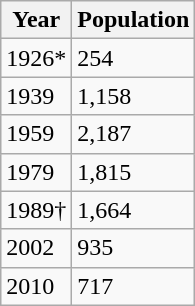<table class="wikitable">
<tr>
<th>Year</th>
<th>Population</th>
</tr>
<tr>
<td>1926* </td>
<td>254</td>
</tr>
<tr>
<td>1939 </td>
<td>1,158</td>
</tr>
<tr>
<td>1959 </td>
<td>2,187</td>
</tr>
<tr>
<td>1979 </td>
<td>1,815</td>
</tr>
<tr>
<td>1989† </td>
<td>1,664</td>
</tr>
<tr>
<td>2002 </td>
<td>935</td>
</tr>
<tr>
<td>2010 </td>
<td>717</td>
</tr>
</table>
